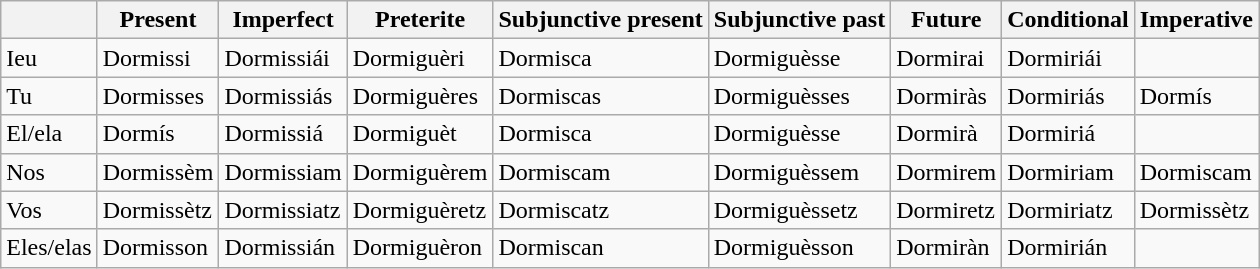<table class = "wikitable">
<tr>
<th></th>
<th>Present</th>
<th>Imperfect</th>
<th>Preterite</th>
<th>Subjunctive present</th>
<th>Subjunctive past</th>
<th>Future</th>
<th>Conditional</th>
<th>Imperative</th>
</tr>
<tr>
<td>Ieu</td>
<td>Dormissi</td>
<td>Dormissiái</td>
<td>Dormiguèri</td>
<td>Dormisca</td>
<td>Dormiguèsse</td>
<td>Dormirai</td>
<td>Dormiriái</td>
<td></td>
</tr>
<tr>
<td>Tu</td>
<td>Dormisses</td>
<td>Dormissiás</td>
<td>Dormiguères</td>
<td>Dormiscas</td>
<td>Dormiguèsses</td>
<td>Dormiràs</td>
<td>Dormiriás</td>
<td>Dormís</td>
</tr>
<tr>
<td>El/ela</td>
<td>Dormís</td>
<td>Dormissiá</td>
<td>Dormiguèt</td>
<td>Dormisca</td>
<td>Dormiguèsse</td>
<td>Dormirà</td>
<td>Dormiriá</td>
<td></td>
</tr>
<tr>
<td>Nos</td>
<td>Dormissèm</td>
<td>Dormissiam</td>
<td>Dormiguèrem</td>
<td>Dormiscam</td>
<td>Dormiguèssem</td>
<td>Dormirem</td>
<td>Dormiriam</td>
<td>Dormiscam</td>
</tr>
<tr>
<td>Vos</td>
<td>Dormissètz</td>
<td>Dormissiatz</td>
<td>Dormiguèretz</td>
<td>Dormiscatz</td>
<td>Dormiguèssetz</td>
<td>Dormiretz</td>
<td>Dormiriatz</td>
<td>Dormissètz</td>
</tr>
<tr>
<td>Eles/elas</td>
<td>Dormisson</td>
<td>Dormissián</td>
<td>Dormiguèron</td>
<td>Dormiscan</td>
<td>Dormiguèsson</td>
<td>Dormiràn</td>
<td>Dormirián</td>
</tr>
</table>
